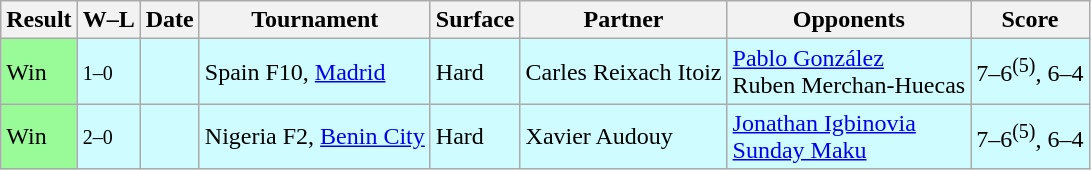<table class="sortable wikitable">
<tr>
<th>Result</th>
<th class="unsortable">W–L</th>
<th>Date</th>
<th>Tournament</th>
<th>Surface</th>
<th>Partner</th>
<th>Opponents</th>
<th class="unsortable">Score</th>
</tr>
<tr style="background:#cffcff;">
<td style="background:#98fb98;">Win</td>
<td><small>1–0</small></td>
<td></td>
<td>Spain F10, <a href='#'>Madrid</a></td>
<td>Hard</td>
<td> Carles Reixach Itoiz</td>
<td> <a href='#'>Pablo González</a> <br>  Ruben Merchan-Huecas</td>
<td>7–6<sup>(5)</sup>, 6–4</td>
</tr>
<tr style="background:#cffcff;">
<td style="background:#98fb98;">Win</td>
<td><small>2–0</small></td>
<td></td>
<td>Nigeria F2, <a href='#'>Benin City</a></td>
<td>Hard</td>
<td> Xavier Audouy</td>
<td> <a href='#'>Jonathan Igbinovia</a> <br>  <a href='#'>Sunday Maku</a></td>
<td>7–6<sup>(5)</sup>, 6–4</td>
</tr>
</table>
